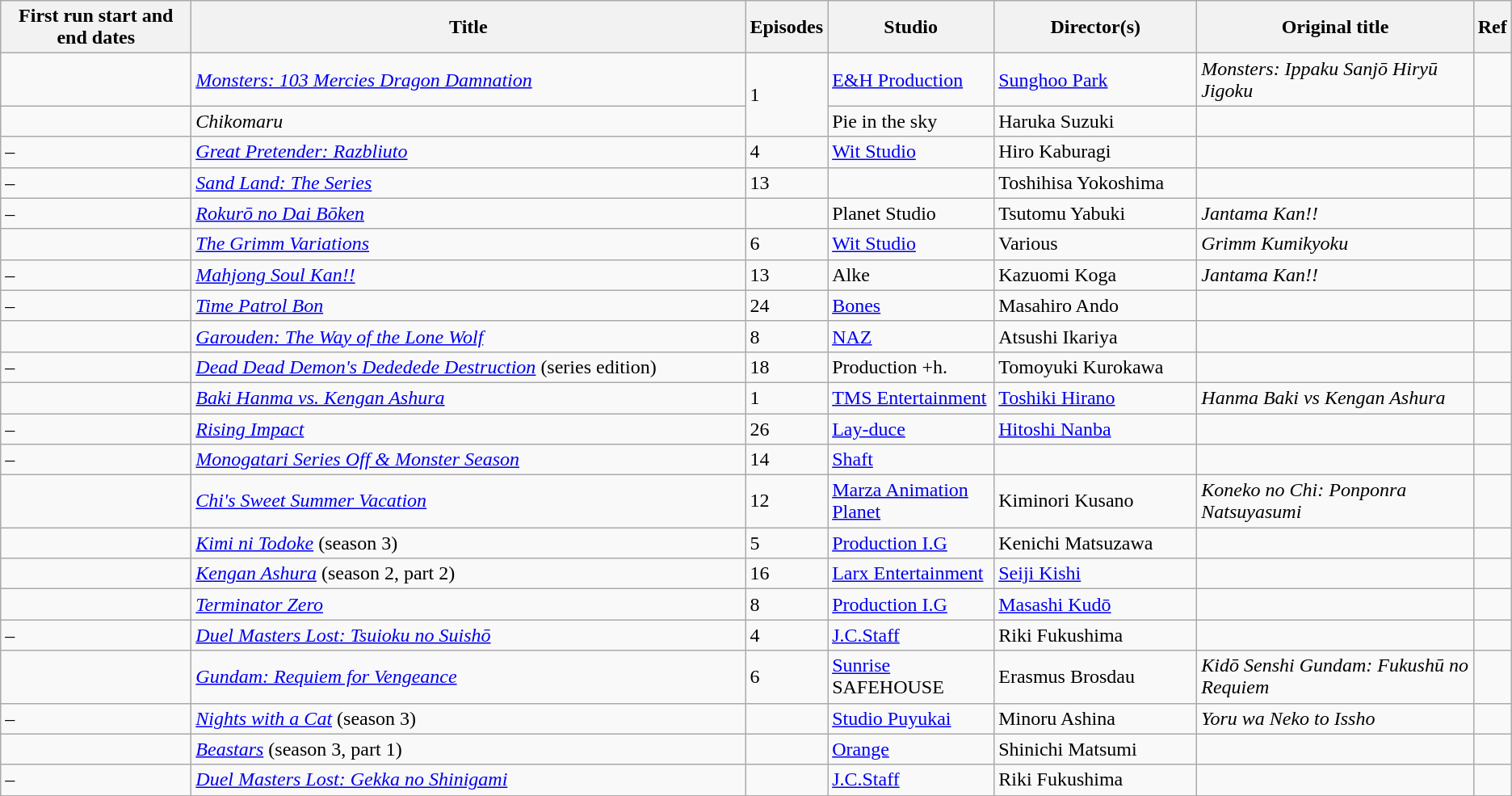<table class="wikitable sortable" border="1">
<tr>
<th data-sort-type="text" width="150px">First run start and end dates</th>
<th width="450px">Title</th>
<th data-sort-type="text" width="10px">Episodes</th>
<th data-sort-type="text" width="130px">Studio</th>
<th data-sort-type="text" width="160px">Director(s)</th>
<th>Original title</th>
<th class="unsortable" width="5px">Ref</th>
</tr>
<tr>
<td></td>
<td><em><a href='#'>Monsters: 103 Mercies Dragon Damnation</a></em></td>
<td rowspan="2">1</td>
<td><a href='#'>E&H Production</a></td>
<td><a href='#'>Sunghoo Park</a></td>
<td><em>Monsters: Ippaku Sanjō Hiryū Jigoku</em></td>
<td></td>
</tr>
<tr>
<td></td>
<td><em>Chikomaru</em></td>
<td>Pie in the sky</td>
<td>Haruka Suzuki</td>
<td></td>
<td></td>
</tr>
<tr>
<td> – </td>
<td><em><a href='#'>Great Pretender: Razbliuto</a></em></td>
<td>4</td>
<td><a href='#'>Wit Studio</a></td>
<td>Hiro Kaburagi</td>
<td></td>
<td></td>
</tr>
<tr>
<td> – </td>
<td><em><a href='#'>Sand Land: The Series</a></em></td>
<td>13</td>
<td></td>
<td>Toshihisa Yokoshima</td>
<td></td>
<td></td>
</tr>
<tr>
<td> –</td>
<td><em><a href='#'>Rokurō no Dai Bōken</a></em></td>
<td></td>
<td>Planet Studio</td>
<td>Tsutomu Yabuki</td>
<td><em>Jantama Kan!!</em></td>
<td></td>
</tr>
<tr>
<td></td>
<td><em><a href='#'>The Grimm Variations</a></em></td>
<td>6</td>
<td><a href='#'>Wit Studio</a></td>
<td>Various</td>
<td><em>Grimm Kumikyoku</em></td>
<td></td>
</tr>
<tr>
<td> – </td>
<td><em><a href='#'>Mahjong Soul Kan!!</a></em></td>
<td>13</td>
<td>Alke</td>
<td>Kazuomi Koga</td>
<td><em>Jantama Kan!!</em></td>
<td></td>
</tr>
<tr>
<td> – </td>
<td><em><a href='#'>Time Patrol Bon</a></em></td>
<td>24</td>
<td><a href='#'>Bones</a></td>
<td>Masahiro Ando</td>
<td></td>
<td></td>
</tr>
<tr>
<td></td>
<td><em><a href='#'>Garouden: The Way of the Lone Wolf</a></em></td>
<td>8</td>
<td><a href='#'>NAZ</a></td>
<td>Atsushi Ikariya</td>
<td></td>
<td></td>
</tr>
<tr>
<td> – </td>
<td><em><a href='#'>Dead Dead Demon's Dededede Destruction</a></em> (series edition)</td>
<td>18</td>
<td>Production +h.</td>
<td>Tomoyuki Kurokawa</td>
<td></td>
<td></td>
</tr>
<tr>
<td></td>
<td><em><a href='#'>Baki Hanma vs. Kengan Ashura</a></em></td>
<td>1</td>
<td><a href='#'>TMS Entertainment</a></td>
<td><a href='#'>Toshiki Hirano</a></td>
<td><em>Hanma Baki vs Kengan Ashura</em></td>
<td></td>
</tr>
<tr>
<td> – </td>
<td><em><a href='#'>Rising Impact</a></em></td>
<td>26</td>
<td><a href='#'>Lay-duce</a></td>
<td><a href='#'>Hitoshi Nanba</a></td>
<td></td>
<td></td>
</tr>
<tr>
<td> – </td>
<td><em><a href='#'>Monogatari Series Off & Monster Season</a></em></td>
<td>14</td>
<td><a href='#'>Shaft</a></td>
<td></td>
<td></td>
<td></td>
</tr>
<tr>
<td></td>
<td><em><a href='#'>Chi's Sweet Summer Vacation</a></em></td>
<td>12</td>
<td><a href='#'>Marza Animation Planet</a></td>
<td>Kiminori Kusano</td>
<td><em>Koneko no Chi: Ponponra Natsuyasumi</em></td>
<td></td>
</tr>
<tr>
<td></td>
<td><em><a href='#'>Kimi ni Todoke</a></em> (season 3)</td>
<td>5</td>
<td><a href='#'>Production I.G</a></td>
<td>Kenichi Matsuzawa</td>
<td></td>
<td></td>
</tr>
<tr>
<td></td>
<td><em><a href='#'>Kengan Ashura</a></em> (season 2, part 2)</td>
<td>16</td>
<td><a href='#'>Larx Entertainment</a></td>
<td><a href='#'>Seiji Kishi</a></td>
<td></td>
<td></td>
</tr>
<tr>
<td></td>
<td><em><a href='#'>Terminator Zero</a></em></td>
<td>8</td>
<td><a href='#'>Production I.G</a></td>
<td><a href='#'>Masashi Kudō</a></td>
<td></td>
<td></td>
</tr>
<tr>
<td> – </td>
<td><em><a href='#'>Duel Masters Lost: Tsuioku no Suishō</a></em></td>
<td>4</td>
<td><a href='#'>J.C.Staff</a></td>
<td>Riki Fukushima</td>
<td></td>
<td></td>
</tr>
<tr>
<td></td>
<td><em><a href='#'>Gundam: Requiem for Vengeance</a></em></td>
<td>6</td>
<td><a href='#'>Sunrise</a><br>SAFEHOUSE</td>
<td>Erasmus Brosdau</td>
<td><em>Kidō Senshi Gundam: Fukushū no Requiem</em></td>
<td></td>
</tr>
<tr>
<td> –</td>
<td><em><a href='#'>Nights with a Cat</a></em> (season 3)</td>
<td></td>
<td><a href='#'>Studio Puyukai</a></td>
<td>Minoru Ashina</td>
<td><em>Yoru wa Neko to Issho</em></td>
<td></td>
</tr>
<tr>
<td></td>
<td><em><a href='#'>Beastars</a></em> (season 3, part 1)</td>
<td></td>
<td><a href='#'>Orange</a></td>
<td>Shinichi Matsumi</td>
<td></td>
<td></td>
</tr>
<tr>
<td> –</td>
<td><em><a href='#'>Duel Masters Lost: Gekka no Shinigami</a></em></td>
<td></td>
<td><a href='#'>J.C.Staff</a></td>
<td>Riki Fukushima</td>
<td></td>
<td></td>
</tr>
<tr>
</tr>
</table>
